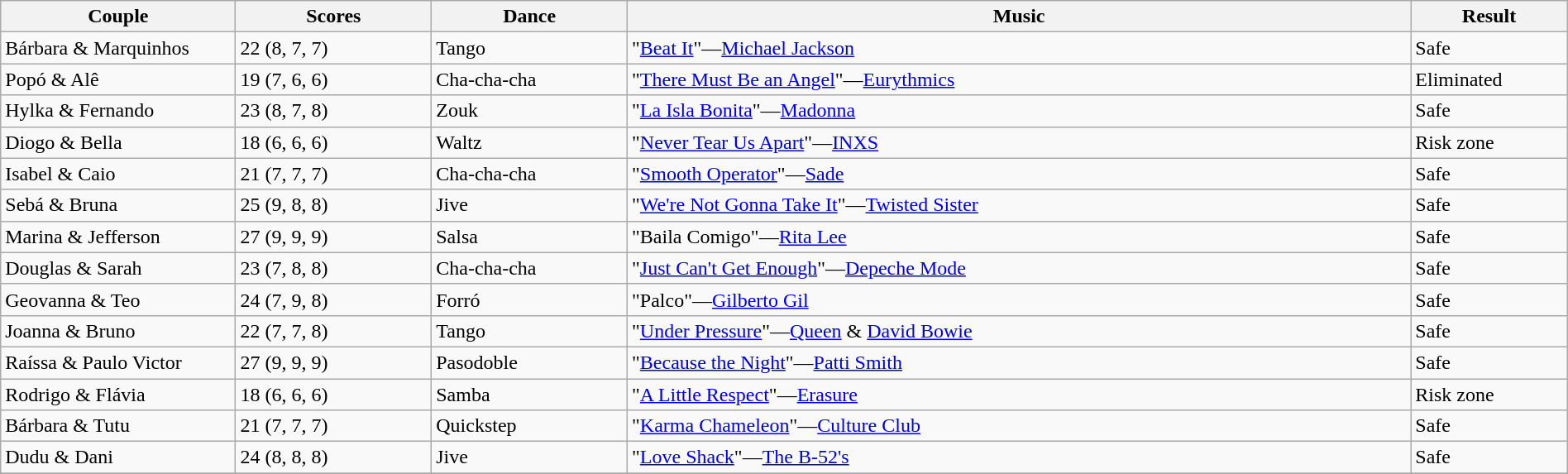<table class="wikitable sortable" style="width:100%;">
<tr>
<th style="width:15.0%;">Couple</th>
<th style="width:12.5%;">Scores</th>
<th style="width:12.5%;">Dance</th>
<th style="width:50.0%;">Music</th>
<th style="width:10.0%;">Result</th>
</tr>
<tr>
<td>Bárbara & Marquinhos</td>
<td>22 (8, 7, 7)</td>
<td>Tango</td>
<td>"<a href='#'>Beat It</a>"—<a href='#'>Michael Jackson</a></td>
<td>Safe</td>
</tr>
<tr>
<td>Popó & Alê</td>
<td>19 (7, 6, 6)</td>
<td>Cha-cha-cha</td>
<td>"<a href='#'>There Must Be an Angel</a>"—<a href='#'>Eurythmics</a></td>
<td>Eliminated</td>
</tr>
<tr>
<td>Hylka & Fernando</td>
<td>23 (8, 7, 8)</td>
<td>Zouk</td>
<td>"<a href='#'>La Isla Bonita</a>"—<a href='#'>Madonna</a></td>
<td>Safe</td>
</tr>
<tr>
<td>Diogo & Bella</td>
<td>18 (6, 6, 6)</td>
<td>Waltz</td>
<td>"<a href='#'>Never Tear Us Apart</a>"—<a href='#'>INXS</a></td>
<td>Risk zone</td>
</tr>
<tr>
<td>Isabel & Caio</td>
<td>21 (7, 7, 7)</td>
<td>Cha-cha-cha</td>
<td>"<a href='#'>Smooth Operator</a>"—<a href='#'>Sade</a></td>
<td>Safe</td>
</tr>
<tr>
<td>Sebá & Bruna</td>
<td>25 (9, 8, 8)</td>
<td>Jive</td>
<td>"<a href='#'>We're Not Gonna Take It</a>"—<a href='#'>Twisted Sister</a></td>
<td>Safe</td>
</tr>
<tr>
<td>Marina & Jefferson</td>
<td>27 (9, 9, 9)</td>
<td>Salsa</td>
<td>"Baila Comigo"—<a href='#'>Rita Lee</a></td>
<td>Safe</td>
</tr>
<tr>
<td>Douglas & Sarah</td>
<td>23 (7, 8, 8)</td>
<td>Cha-cha-cha</td>
<td>"<a href='#'>Just Can't Get Enough</a>"—<a href='#'>Depeche Mode</a></td>
<td>Safe</td>
</tr>
<tr>
<td>Geovanna & Teo</td>
<td>24 (7, 9, 8)</td>
<td>Forró</td>
<td>"Palco"—<a href='#'>Gilberto Gil</a></td>
<td>Safe</td>
</tr>
<tr>
<td>Joanna & Bruno</td>
<td>22 (7, 7, 8)</td>
<td>Tango</td>
<td>"<a href='#'>Under Pressure</a>"—<a href='#'>Queen</a> & <a href='#'>David Bowie</a></td>
<td>Safe</td>
</tr>
<tr>
<td>Raíssa & Paulo Victor</td>
<td>27 (9, 9, 9)</td>
<td>Pasodoble</td>
<td>"<a href='#'>Because the Night</a>"—<a href='#'>Patti Smith</a></td>
<td>Safe</td>
</tr>
<tr>
<td>Rodrigo & Flávia</td>
<td>18 (6, 6, 6)</td>
<td>Samba</td>
<td>"<a href='#'>A Little Respect</a>"—<a href='#'>Erasure</a></td>
<td>Risk zone</td>
</tr>
<tr>
<td>Bárbara & Tutu</td>
<td>21 (7, 7, 7)</td>
<td>Quickstep</td>
<td>"<a href='#'>Karma Chameleon</a>"—<a href='#'>Culture Club</a></td>
<td>Safe</td>
</tr>
<tr>
<td>Dudu & Dani</td>
<td>24 (8, 8, 8)</td>
<td>Jive</td>
<td>"<a href='#'>Love Shack</a>"—<a href='#'>The B-52's</a></td>
<td>Safe</td>
</tr>
<tr>
</tr>
</table>
